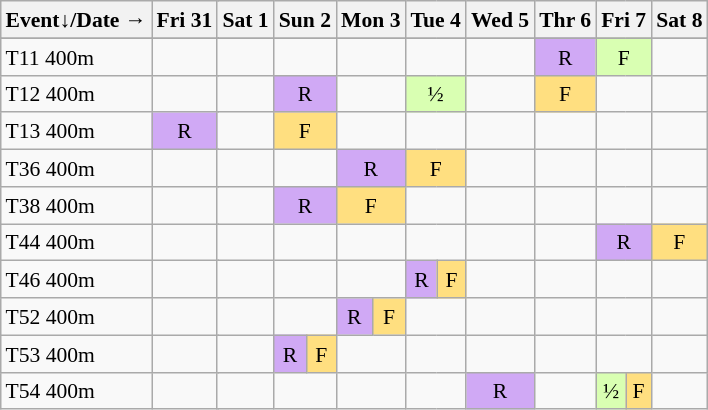<table class="wikitable" style="margin:0.5em auto; font-size:90%; line-height:1.25em;">
<tr align="center">
<th>Event↓/Date →</th>
<th colspan=2>Fri 31</th>
<th colspan=2>Sat 1</th>
<th colspan=2>Sun 2</th>
<th colspan=2>Mon 3</th>
<th colspan=2>Tue 4</th>
<th colspan=2>Wed 5</th>
<th colspan=2>Thr 6</th>
<th colspan=2>Fri 7</th>
<th colspan=2>Sat 8</th>
</tr>
<tr>
</tr>
<tr align="center">
<td align="left">T11 400m</td>
<td colspan=2></td>
<td colspan=2></td>
<td colspan=2></td>
<td colspan=2></td>
<td colspan=2></td>
<td colspan=2></td>
<td colspan=2 bgcolor="#D0A9F5">R</td>
<td colspan=2 bgcolor="#D9FFB2">F</td>
<td colspan=2></td>
</tr>
<tr align="center">
<td align="left">T12 400m</td>
<td colspan=2></td>
<td colspan=2></td>
<td colspan=2 bgcolor="#D0A9F5">R</td>
<td colspan=2></td>
<td colspan=2 bgcolor="#D9FFB2">½</td>
<td colspan=2></td>
<td colspan=2 bgcolor="#FFDF80">F</td>
<td colspan=2></td>
<td colspan=2></td>
</tr>
<tr align="center">
<td align="left">T13 400m</td>
<td colspan=2 bgcolor="#D0A9F5">R</td>
<td colspan=2></td>
<td colspan=2 bgcolor="#FFDF80">F</td>
<td colspan=2></td>
<td colspan=2></td>
<td colspan=2></td>
<td colspan=2></td>
<td colspan=2></td>
<td colspan=2></td>
</tr>
<tr align="center">
<td align="left">T36 400m</td>
<td colspan=2></td>
<td colspan=2></td>
<td colspan=2></td>
<td colspan=2 bgcolor="#D0A9F5">R</td>
<td colspan=2 bgcolor="#FFDF80">F</td>
<td colspan=2></td>
<td colspan=2></td>
<td colspan=2></td>
<td colspan=2></td>
</tr>
<tr align="center">
<td align="left">T38 400m</td>
<td colspan=2></td>
<td colspan=2></td>
<td colspan=2 bgcolor="#D0A9F5">R</td>
<td colspan=2 bgcolor="#FFDF80">F</td>
<td colspan=2></td>
<td colspan=2></td>
<td colspan=2></td>
<td colspan=2></td>
<td colspan=2></td>
</tr>
<tr align="center">
<td align="left">T44 400m</td>
<td colspan=2></td>
<td colspan=2></td>
<td colspan=2></td>
<td colspan=2></td>
<td colspan=2></td>
<td colspan=2></td>
<td colspan=2></td>
<td colspan=2 bgcolor="#D0A9F5">R</td>
<td colspan=2 bgcolor="#FFDF80">F</td>
</tr>
<tr align="center">
<td align="left">T46 400m</td>
<td colspan=2></td>
<td colspan=2></td>
<td colspan=2></td>
<td colspan=2></td>
<td bgcolor="#D0A9F5">R</td>
<td bgcolor="#FFDF80">F</td>
<td colspan=2></td>
<td colspan=2></td>
<td colspan=2></td>
<td colspan=2></td>
</tr>
<tr align="center">
<td align="left">T52 400m</td>
<td colspan=2></td>
<td colspan=2></td>
<td colspan=2></td>
<td bgcolor="#D0A9F5">R</td>
<td bgcolor="#FFDF80">F</td>
<td colspan=2></td>
<td colspan=2></td>
<td colspan=2></td>
<td colspan=2></td>
<td colspan=2></td>
</tr>
<tr align="center">
<td align="left">T53 400m</td>
<td colspan=2></td>
<td colspan=2></td>
<td bgcolor="#D0A9F5">R</td>
<td bgcolor="#FFDF80">F</td>
<td colspan=2></td>
<td colspan=2></td>
<td colspan=2></td>
<td colspan=2></td>
<td colspan=2></td>
<td colspan=2></td>
</tr>
<tr align="center">
<td align="left">T54 400m</td>
<td colspan=2></td>
<td colspan=2></td>
<td colspan=2></td>
<td colspan=2></td>
<td colspan=2></td>
<td colspan=2 bgcolor="#D0A9F5">R</td>
<td colspan=2></td>
<td bgcolor="#D9FFB2">½</td>
<td bgcolor="#FFDF80">F</td>
<td colspan=2></td>
</tr>
</table>
